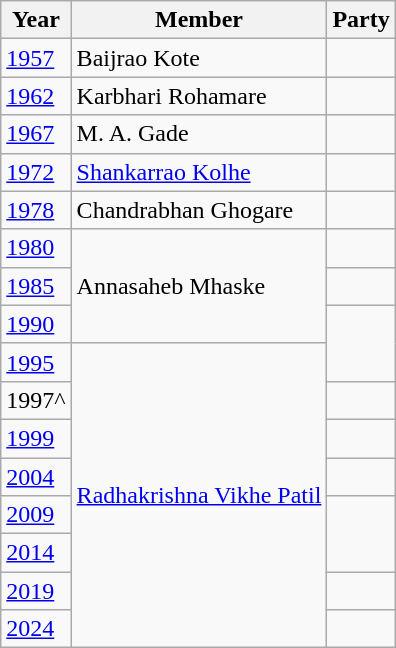<table class="wikitable">
<tr>
<th>Year</th>
<th>Member</th>
<th colspan="2">Party</th>
</tr>
<tr>
<td><a href='#'>1957</a></td>
<td>Baijrao Kote</td>
<td></td>
</tr>
<tr>
<td><a href='#'>1962</a></td>
<td>Karbhari Rohamare</td>
</tr>
<tr>
<td><a href='#'>1967</a></td>
<td>M. A. Gade</td>
<td></td>
</tr>
<tr>
<td><a href='#'>1972</a></td>
<td><a href='#'>Shankarrao Kolhe</a></td>
</tr>
<tr>
<td><a href='#'>1978</a></td>
<td>Chandrabhan Ghogare</td>
<td></td>
</tr>
<tr>
<td><a href='#'>1980</a></td>
<td rowspan=3>Annasaheb Mhaske</td>
<td></td>
</tr>
<tr>
<td><a href='#'>1985</a></td>
<td></td>
</tr>
<tr>
<td><a href='#'>1990</a></td>
</tr>
<tr>
<td><a href='#'>1995</a></td>
<td rowspan="8"><a href='#'>Radhakrishna Vikhe Patil</a></td>
</tr>
<tr>
<td>1997^</td>
<td></td>
</tr>
<tr>
<td><a href='#'>1999</a></td>
</tr>
<tr>
<td><a href='#'>2004</a></td>
<td></td>
</tr>
<tr>
<td><a href='#'>2009</a></td>
</tr>
<tr>
<td><a href='#'>2014</a></td>
</tr>
<tr>
<td><a href='#'>2019</a></td>
<td></td>
</tr>
<tr>
<td><a href='#'>2024</a></td>
</tr>
</table>
